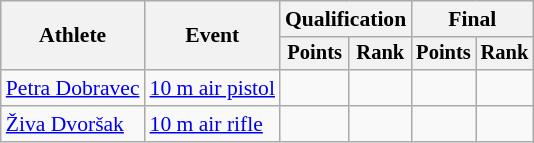<table class="wikitable" style="font-size:90%">
<tr>
<th rowspan="2">Athlete</th>
<th rowspan="2">Event</th>
<th colspan=2>Qualification</th>
<th colspan=2>Final</th>
</tr>
<tr style="font-size:95%">
<th>Points</th>
<th>Rank</th>
<th>Points</th>
<th>Rank</th>
</tr>
<tr align=center>
<td align=left><a href='#'>Petra Dobravec</a></td>
<td align=left><a href='#'>10 m air pistol</a></td>
<td></td>
<td></td>
<td></td>
<td></td>
</tr>
<tr align=center>
<td align=left><a href='#'>Živa Dvoršak</a></td>
<td align=left><a href='#'>10 m air rifle</a></td>
<td></td>
<td></td>
<td></td>
<td></td>
</tr>
</table>
